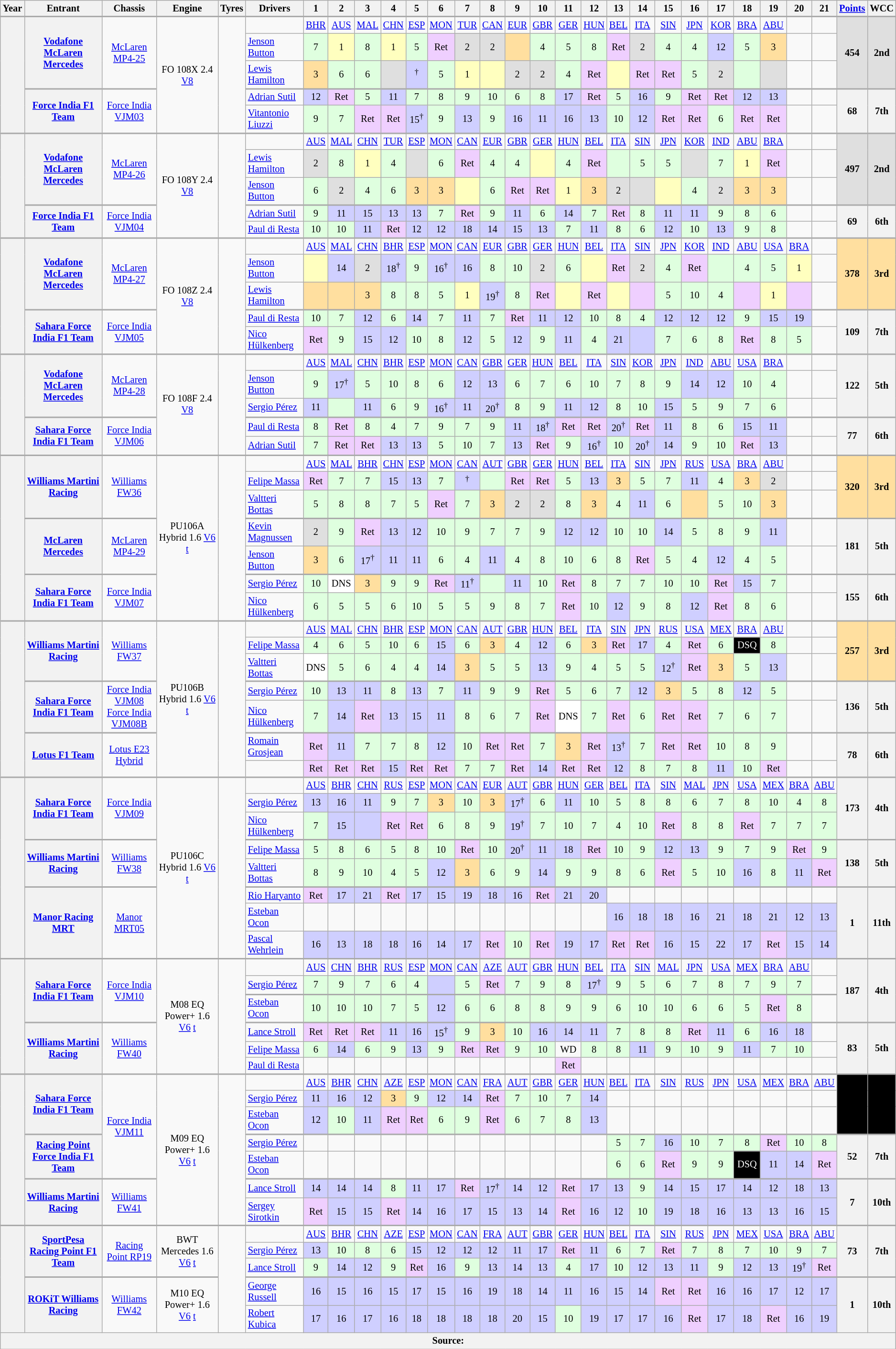<table class="wikitable" style="text-align:center; font-size:85%">
<tr>
<th>Year</th>
<th>Entrant</th>
<th>Chassis</th>
<th>Engine</th>
<th>Tyres</th>
<th>Drivers</th>
<th>1</th>
<th>2</th>
<th>3</th>
<th>4</th>
<th>5</th>
<th>6</th>
<th>7</th>
<th>8</th>
<th>9</th>
<th>10</th>
<th>11</th>
<th>12</th>
<th>13</th>
<th>14</th>
<th>15</th>
<th>16</th>
<th>17</th>
<th>18</th>
<th>19</th>
<th>20</th>
<th>21</th>
<th><a href='#'>Points</a></th>
<th>WCC</th>
</tr>
<tr style="border-top:2px solid #aaaaaa">
<th rowspan=5></th>
<th rowspan=3><a href='#'>Vodafone McLaren Mercedes</a></th>
<td rowspan=3><a href='#'>McLaren MP4-25</a></td>
<td rowspan=5>FO 108X 2.4 <a href='#'>V8</a></td>
<td rowspan=5></td>
<td></td>
<td><a href='#'>BHR</a></td>
<td><a href='#'>AUS</a></td>
<td><a href='#'>MAL</a></td>
<td><a href='#'>CHN</a></td>
<td><a href='#'>ESP</a></td>
<td><a href='#'>MON</a></td>
<td><a href='#'>TUR</a></td>
<td><a href='#'>CAN</a></td>
<td><a href='#'>EUR</a></td>
<td><a href='#'>GBR</a></td>
<td><a href='#'>GER</a></td>
<td><a href='#'>HUN</a></td>
<td><a href='#'>BEL</a></td>
<td><a href='#'>ITA</a></td>
<td><a href='#'>SIN</a></td>
<td><a href='#'>JPN</a></td>
<td><a href='#'>KOR</a></td>
<td><a href='#'>BRA</a></td>
<td><a href='#'>ABU</a></td>
<td></td>
<td></td>
<td rowspan="3" style="background:#DFDFDF;"><strong>454</strong></td>
<td rowspan="3" style="background:#DFDFDF;"><strong>2nd</strong></td>
</tr>
<tr>
<td align="left"> <a href='#'>Jenson Button</a></td>
<td style="background:#DFFFDF;">7</td>
<td style="background:#FFFFBF;">1</td>
<td style="background:#DFFFDF;">8</td>
<td style="background:#FFFFBF;">1</td>
<td style="background:#DFFFDF;">5</td>
<td style="background:#efcfff;">Ret</td>
<td style="background:#DFDFDF;">2</td>
<td style="background:#DFDFDF;">2</td>
<td style="background:#FFDF9F;"></td>
<td style="background:#DFFFDF;">4</td>
<td style="background:#DFFFDF;">5</td>
<td style="background:#DFFFDF;">8</td>
<td style="background:#efcfff;">Ret</td>
<td style="background:#DFDFDF;">2</td>
<td style="background:#DFFFDF;">4</td>
<td style="background:#DFFFDF;">4</td>
<td style="background:#CFCFFF;">12</td>
<td style="background:#DFFFDF;">5</td>
<td style="background:#FFDF9F;">3</td>
<td></td>
<td></td>
</tr>
<tr>
<td align="left"> <a href='#'>Lewis Hamilton</a></td>
<td style="background:#FFDF9F;">3</td>
<td style="background:#DFFFDF;">6</td>
<td style="background:#DFFFDF;">6</td>
<td style="background:#DFDFDF;"></td>
<td style="background:#CFCFFF;"><sup>†</sup></td>
<td style="background:#DFFFDF;">5</td>
<td style="background:#FFFFBF;">1</td>
<td style="background:#FFFFBF;"></td>
<td style="background:#DFDFDF;">2</td>
<td style="background:#DFDFDF;">2</td>
<td style="background:#DFFFDF;">4</td>
<td style="background:#efcfff;">Ret</td>
<td style="background:#FFFFBF;"></td>
<td style="background:#efcfff;">Ret</td>
<td style="background:#efcfff;">Ret</td>
<td style="background:#DFFFDF;">5</td>
<td style="background:#DFDFDF;">2</td>
<td style="background:#DFFFDF;"></td>
<td style="background:#DFDFDF;"></td>
<td></td>
<td></td>
</tr>
<tr style="border-top:2px solid #aaaaaa">
<th rowspan=2><a href='#'>Force India F1 Team</a></th>
<td rowspan=2><a href='#'>Force India VJM03</a></td>
<td align="left"> <a href='#'>Adrian Sutil</a></td>
<td style="background:#CFCFFF;">12</td>
<td style="background:#EFCFFF;">Ret</td>
<td style="background:#DFFFDF;">5</td>
<td style="background:#CFCFFF;">11</td>
<td style="background:#DFFFDF;">7</td>
<td style="background:#dfffdf;">8</td>
<td style="background:#dfffdf;">9</td>
<td style="background:#dfffdf;">10</td>
<td style="background:#DFFFDF;">6</td>
<td style="background:#DFFFDF;">8</td>
<td style="background:#CFCFFF;">17</td>
<td style="background:#EFCFFF;">Ret</td>
<td style="background:#DFFFDF;">5</td>
<td style="background:#CFCFFF;">16</td>
<td style="background:#DFFFDF;">9</td>
<td style="background:#EFCFFF;">Ret</td>
<td style="background:#EFCFFF;">Ret</td>
<td style="background:#CFCFFF;">12</td>
<td style="background:#CFCFFF;">13</td>
<td></td>
<td></td>
<th rowspan="2">68</th>
<th rowspan="2">7th</th>
</tr>
<tr>
<td align="left"> <a href='#'>Vitantonio Liuzzi</a></td>
<td style="background:#DFFFDF;">9</td>
<td style="background:#DFFFDF;">7</td>
<td style="background:#EFCFFF;">Ret</td>
<td style="background:#EFCFFF;">Ret</td>
<td style="background:#CFCFFF;">15<sup>†</sup></td>
<td style="background:#dfffdf;">9</td>
<td style="background:#CFCFFF;">13</td>
<td style="background:#dfffdf;">9</td>
<td style="background:#CFCFFF;">16</td>
<td style="background:#CFCFFF;">11</td>
<td style="background:#CFCFFF;">16</td>
<td style="background:#CFCFFF;">13</td>
<td style="background:#dfffdf;">10</td>
<td style="background:#CFCFFF;">12</td>
<td style="background:#efcfff;">Ret</td>
<td style="background:#EFCFFF;">Ret</td>
<td style="background:#DFFFDF;">6</td>
<td style="background:#EFCFFF;">Ret</td>
<td style="background:#EFCFFF;">Ret</td>
<td></td>
<td></td>
</tr>
<tr style="border-top:2px solid #aaaaaa">
<th rowspan=5></th>
<th rowspan=3><a href='#'>Vodafone McLaren Mercedes</a></th>
<td rowspan=3><a href='#'>McLaren MP4-26</a></td>
<td rowspan=5>FO 108Y 2.4 <a href='#'>V8</a></td>
<td rowspan=5></td>
<td></td>
<td><a href='#'>AUS</a></td>
<td><a href='#'>MAL</a></td>
<td><a href='#'>CHN</a></td>
<td><a href='#'>TUR</a></td>
<td><a href='#'>ESP</a></td>
<td><a href='#'>MON</a></td>
<td><a href='#'>CAN</a></td>
<td><a href='#'>EUR</a></td>
<td><a href='#'>GBR</a></td>
<td><a href='#'>GER</a></td>
<td><a href='#'>HUN</a></td>
<td><a href='#'>BEL</a></td>
<td><a href='#'>ITA</a></td>
<td><a href='#'>SIN</a></td>
<td><a href='#'>JPN</a></td>
<td><a href='#'>KOR</a></td>
<td><a href='#'>IND</a></td>
<td><a href='#'>ABU</a></td>
<td><a href='#'>BRA</a></td>
<td></td>
<td></td>
<td rowspan="3" style="background:#DFDFDF;"><strong>497</strong></td>
<td rowspan="3" style="background:#DFDFDF;"><strong>2nd</strong></td>
</tr>
<tr>
<td align="left"> <a href='#'>Lewis Hamilton</a></td>
<td style="background:#DFDFDF;">2</td>
<td style="background:#DFFFDF;">8</td>
<td style="background:#FFFFBF;">1</td>
<td style="background:#DFFFDF;">4</td>
<td style="background:#DFDFDF;"></td>
<td style="background:#DFFFDF;">6</td>
<td style="background:#EFCFFF;">Ret</td>
<td style="background:#DFFFDF;">4</td>
<td style="background:#DFFFDF;">4</td>
<td style="background:#FFFFBF;"></td>
<td style="background:#DFFFDF;">4</td>
<td style="background:#EFCFFF;">Ret</td>
<td style="background:#DFFFDF;"></td>
<td style="background:#DFFFDF;">5</td>
<td style="background:#DFFFDF;">5</td>
<td style="background:#DFDFDF;"></td>
<td style="background:#DFFFDF;">7</td>
<td style="background:#FFFFBF;">1</td>
<td style="background:#EFCFFF;">Ret</td>
<td></td>
<td></td>
</tr>
<tr>
<td align="left"> <a href='#'>Jenson Button</a></td>
<td style="background:#DFFFDF;">6</td>
<td style="background:#DFDFDF;">2</td>
<td style="background:#DFFFDF;">4</td>
<td style="background:#DFFFDF;">6</td>
<td style="background:#FFDF9F;">3</td>
<td style="background:#FFDF9F;">3</td>
<td style="background:#FFFFBF;"></td>
<td style="background:#DFFFDF;">6</td>
<td style="background:#EFCFFF;">Ret</td>
<td style="background:#EFCFFF;">Ret</td>
<td style="background:#FFFFBF;">1</td>
<td style="background:#FFDF9F;">3</td>
<td style="background:#DFDFDF;">2</td>
<td style="background:#DFDFDF;"></td>
<td style="background:#FFFFBF;"></td>
<td style="background:#DFFFDF;">4</td>
<td style="background:#DFDFDF;">2</td>
<td style="background:#FFDF9F;">3</td>
<td style="background:#FFDF9F;">3</td>
<td></td>
<td></td>
</tr>
<tr style="border-top:2px solid #aaaaaa">
<th rowspan=2><a href='#'>Force India F1 Team</a></th>
<td rowspan=2><a href='#'>Force India VJM04</a></td>
<td align="left"> <a href='#'>Adrian Sutil</a></td>
<td style="background:#DFFFDF;">9</td>
<td style="background:#CFCFFF;">11</td>
<td style="background:#CFCFFF;">15</td>
<td style="background:#CFCFFF;">13</td>
<td style="background:#CFCFFF;">13</td>
<td style="background:#DFFFDF;">7</td>
<td style="background:#EFCFFF;">Ret</td>
<td style="background:#DFFFDF;">9</td>
<td style="background:#CFCFFF;">11</td>
<td style="background:#DFFFDF;">6</td>
<td style="background:#CFCFFF;">14</td>
<td style="background:#DFFFDF;">7</td>
<td style="background:#EFCFFF;">Ret</td>
<td style="background:#DFFFDF;">8</td>
<td style="background:#CFCFFF;">11</td>
<td style="background:#CFCFFF;">11</td>
<td style="background:#DFFFDF;">9</td>
<td style="background:#DFFFDF;">8</td>
<td style="background:#DFFFDF;">6</td>
<td></td>
<td></td>
<th rowspan="2">69</th>
<th rowspan="2">6th</th>
</tr>
<tr>
<td align="left"> <a href='#'>Paul di Resta</a></td>
<td style="background:#DFFFDF;">10</td>
<td style="background:#DFFFDF;">10</td>
<td style="background:#CFCFFF;">11</td>
<td style="background:#EFCFFF;">Ret</td>
<td style="background:#CFCFFF;">12</td>
<td style="background:#CFCFFF;">12</td>
<td style="background:#CFCFFF;">18</td>
<td style="background:#CFCFFF;">14</td>
<td style="background:#CFCFFF;">15</td>
<td style="background:#CFCFFF;">13</td>
<td style="background:#DFFFDF;">7</td>
<td style="background:#CFCFFF;">11</td>
<td style="background:#DFFFDF;">8</td>
<td style="background:#DFFFDF;">6</td>
<td style="background:#CFCFFF;">12</td>
<td style="background:#DFFFDF;">10</td>
<td style="background:#CFCFFF;">13</td>
<td style="background:#DFFFDF;">9</td>
<td style="background:#DFFFDF;">8</td>
<td></td>
<td></td>
</tr>
<tr style="border-top:2px solid #aaaaaa">
<th rowspan="5"></th>
<th rowspan="3"><a href='#'>Vodafone McLaren Mercedes</a></th>
<td rowspan="3"><a href='#'>McLaren MP4-27</a></td>
<td rowspan="5">FO 108Z 2.4 <a href='#'>V8</a></td>
<td rowspan="5"></td>
<td></td>
<td><a href='#'>AUS</a></td>
<td><a href='#'>MAL</a></td>
<td><a href='#'>CHN</a></td>
<td><a href='#'>BHR</a></td>
<td><a href='#'>ESP</a></td>
<td><a href='#'>MON</a></td>
<td><a href='#'>CAN</a></td>
<td><a href='#'>EUR</a></td>
<td><a href='#'>GBR</a></td>
<td><a href='#'>GER</a></td>
<td><a href='#'>HUN</a></td>
<td><a href='#'>BEL</a></td>
<td><a href='#'>ITA</a></td>
<td><a href='#'>SIN</a></td>
<td><a href='#'>JPN</a></td>
<td><a href='#'>KOR</a></td>
<td><a href='#'>IND</a></td>
<td><a href='#'>ABU</a></td>
<td><a href='#'>USA</a></td>
<td><a href='#'>BRA</a></td>
<td></td>
<td rowspan="3" style="background:#FFDF9F;"><strong>378</strong></td>
<td rowspan="3" style="background:#FFDF9F;"><strong>3rd</strong></td>
</tr>
<tr>
<td align="left"> <a href='#'>Jenson Button</a></td>
<td style="background:#FFFFBF;"></td>
<td style="background:#CFCFFF;">14</td>
<td style="background:#DFDFDF;">2</td>
<td style="background:#CFCFFF;">18<sup>†</sup></td>
<td style="background:#DFFFDF;">9</td>
<td style="background:#CFCFFF;">16<sup>†</sup></td>
<td style="background:#CFCFFF;">16</td>
<td style="background:#DFFFDF;">8</td>
<td style="background:#DFFFDF;">10</td>
<td style="background:#DFDFDF;">2</td>
<td style="background:#DFFFDF;">6</td>
<td style="background:#FFFFBF;"></td>
<td style="background:#EFCFFF;">Ret</td>
<td style="background:#DFDFDF;">2</td>
<td style="background:#DFFFDF;">4</td>
<td style="background:#EFCFFF;">Ret</td>
<td style="background:#DFFFDF;"></td>
<td style="background:#DFFFDF;">4</td>
<td style="background:#DFFFDF;">5</td>
<td style="background:#FFFFBF;">1</td>
<td></td>
</tr>
<tr>
<td align="left"> <a href='#'>Lewis Hamilton</a></td>
<td style="background:#FFDF9F;"></td>
<td style="background:#FFDF9F;"></td>
<td style="background:#FFDF9F;">3</td>
<td style="background:#DFFFDF;">8</td>
<td style="background:#DFFFDF;">8</td>
<td style="background:#DFFFDF;">5</td>
<td style="background:#FFFFBF;">1</td>
<td style="background:#CFCFFF;">19<sup>†</sup></td>
<td style="background:#DFFFDF;">8</td>
<td style="background:#EFCFFF;">Ret</td>
<td style="background:#FFFFBF;"></td>
<td style="background:#EFCFFF;">Ret</td>
<td style="background:#FFFFBF;"></td>
<td style="background:#EFCFFF;"></td>
<td style="background:#DFFFDF;">5</td>
<td style="background:#DFFFDF;">10</td>
<td style="background:#DFFFDF;">4</td>
<td style="background:#EFCFFF;"></td>
<td style="background:#FFFFBF;">1</td>
<td style="background:#EFCFFF;"></td>
<td></td>
</tr>
<tr style="border-top:2px solid #aaaaaa">
<th rowspan="2"><a href='#'>Sahara Force India F1 Team</a></th>
<td rowspan="2"><a href='#'>Force India VJM05</a></td>
<td align="left"> <a href='#'>Paul di Resta</a></td>
<td style="background:#dfffdf;">10</td>
<td style="background:#dfffdf;">7</td>
<td style="background:#CFCFFF;">12</td>
<td style="background:#dfffdf;">6</td>
<td style="background:#CFCFFF;">14</td>
<td style="background:#dfffdf;">7</td>
<td style="background:#CFCFFF;">11</td>
<td style="background:#DFFFDF;">7</td>
<td style="background:#EFCFFF;">Ret</td>
<td style="background:#CFCFFF;">11</td>
<td style="background:#CFCFFF;">12</td>
<td style="background:#DFFFDF;">10</td>
<td style="background:#DFFFDF;">8</td>
<td style="background:#dfffdf;">4</td>
<td style="background:#CFCFFF;">12</td>
<td style="background:#CFCFFF;">12</td>
<td style="background:#CFCFFF;">12</td>
<td style="background:#dfffdf;">9</td>
<td style="background:#CFCFFF;">15</td>
<td style="background:#CFCFFF;">19</td>
<td></td>
<th rowspan="2">109</th>
<th rowspan="2">7th</th>
</tr>
<tr>
<td align="left"> <a href='#'>Nico Hülkenberg</a></td>
<td style="background:#EFCFFF;">Ret</td>
<td style="background:#dfffdf;">9</td>
<td style="background:#CFCFFF;">15</td>
<td style="background:#CFCFFF;">12</td>
<td style="background:#dfffdf;">10</td>
<td style="background:#dfffdf;">8</td>
<td style="background:#CFCFFF;">12</td>
<td style="background:#DFFFDF;">5</td>
<td style="background:#CFCFFF;">12</td>
<td style="background:#dfffdf;">9</td>
<td style="background:#CFCFFF;">11</td>
<td style="background:#DFFFDF;">4</td>
<td style="background:#CFCFFF;">21</td>
<td style="background:#CFCFFF;"></td>
<td style="background:#DFFFDF;">7</td>
<td style="background:#DFFFDF;">6</td>
<td style="background:#DFFFDF;">8</td>
<td style="background:#EFCFFF;">Ret</td>
<td style="background:#DFFFDF;">8</td>
<td style="background:#DFFFDF;">5</td>
<td></td>
</tr>
<tr style="border-top:2px solid #aaaaaa">
<th rowspan="5"></th>
<th rowspan="3"><a href='#'>Vodafone McLaren Mercedes</a></th>
<td rowspan="3"><a href='#'>McLaren MP4-28</a></td>
<td rowspan="5">FO 108F 2.4 <a href='#'>V8</a></td>
<td rowspan="5"></td>
<td></td>
<td><a href='#'>AUS</a></td>
<td><a href='#'>MAL</a></td>
<td><a href='#'>CHN</a></td>
<td><a href='#'>BHR</a></td>
<td><a href='#'>ESP</a></td>
<td><a href='#'>MON</a></td>
<td><a href='#'>CAN</a></td>
<td><a href='#'>GBR</a></td>
<td><a href='#'>GER</a></td>
<td><a href='#'>HUN</a></td>
<td><a href='#'>BEL</a></td>
<td><a href='#'>ITA</a></td>
<td><a href='#'>SIN</a></td>
<td><a href='#'>KOR</a></td>
<td><a href='#'>JPN</a></td>
<td><a href='#'>IND</a></td>
<td><a href='#'>ABU</a></td>
<td><a href='#'>USA</a></td>
<td><a href='#'>BRA</a></td>
<td></td>
<td></td>
<th rowspan="3">122</th>
<th rowspan="3">5th</th>
</tr>
<tr>
<td align="left"> <a href='#'>Jenson Button</a></td>
<td style="background:#dfffdf;">9</td>
<td style="background:#cfcfff;">17<sup>†</sup></td>
<td style="background:#dfffdf;">5</td>
<td style="background:#dfffdf;">10</td>
<td style="background:#dfffdf;">8</td>
<td style="background:#dfffdf;">6</td>
<td style="background:#CFCFFF;">12</td>
<td style="background:#CFCFFF;">13</td>
<td style="background:#dfffdf;">6</td>
<td style="background:#dfffdf;">7</td>
<td style="background:#dfffdf;">6</td>
<td style="background:#dfffdf;">10</td>
<td style="background:#dfffdf;">7</td>
<td style="background:#dfffdf;">8</td>
<td style="background:#dfffdf;">9</td>
<td style="background:#CFCFFF;">14</td>
<td style="background:#CFCFFF;">12</td>
<td style="background:#dfffdf;">10</td>
<td style="background:#dfffdf;">4</td>
<td></td>
<td></td>
</tr>
<tr>
<td align="left"> <a href='#'>Sergio Pérez</a></td>
<td style="background:#CFCFFF;">11</td>
<td style="background:#dfffdf;"></td>
<td style="background:#CFCFFF;">11</td>
<td style="background:#dfffdf;">6</td>
<td style="background:#dfffdf;">9</td>
<td style="background:#CFCFFF;">16<sup>†</sup></td>
<td style="background:#CFCFFF;">11</td>
<td style="background:#CFCFFF;">20<sup>†</sup></td>
<td style="background:#dfffdf;">8</td>
<td style="background:#dfffdf;">9</td>
<td style="background:#CFCFFF;">11</td>
<td style="background:#CFCFFF;">12</td>
<td style="background:#dfffdf;">8</td>
<td style="background:#dfffdf;">10</td>
<td style="background:#CFCFFF;">15</td>
<td style="background:#dfffdf;">5</td>
<td style="background:#dfffdf;">9</td>
<td style="background:#dfffdf;">7</td>
<td style="background:#dfffdf;">6</td>
<td></td>
<td></td>
</tr>
<tr style="border-top:2px solid #aaaaaa">
<th rowspan="2"><a href='#'>Sahara Force India F1 Team</a></th>
<td rowspan="2"><a href='#'>Force India VJM06</a></td>
<td align="left"> <a href='#'>Paul di Resta</a></td>
<td style="background:#dfffdf;">8</td>
<td style="background:#efcfff;">Ret</td>
<td style="background:#dfffdf;">8</td>
<td style="background:#dfffdf;">4</td>
<td style="background:#dfffdf;">7</td>
<td style="background:#dfffdf;">9</td>
<td style="background:#dfffdf;">7</td>
<td style="background:#dfffdf;">9</td>
<td style="background:#cfcfff;">11</td>
<td style="background:#cfcfff;">18<sup>†</sup></td>
<td style="background:#efcfff;">Ret</td>
<td style="background:#efcfff;">Ret</td>
<td style="background:#cfcfff;">20<sup>†</sup></td>
<td style="background:#efcfff;">Ret</td>
<td style="background:#cfcfff;">11</td>
<td style="background:#dfffdf;">8</td>
<td style="background:#dfffdf;">6</td>
<td style="background:#cfcfff;">15</td>
<td style="background:#cfcfff;">11</td>
<td></td>
<td></td>
<th rowspan="2">77</th>
<th rowspan="2">6th</th>
</tr>
<tr>
<td align="left"> <a href='#'>Adrian Sutil</a></td>
<td style="background:#dfffdf;">7</td>
<td style="background:#efcfff;">Ret</td>
<td style="background:#efcfff;">Ret</td>
<td style="background:#cfcfff;">13</td>
<td style="background:#cfcfff;">13</td>
<td style="background:#dfffdf;">5</td>
<td style="background:#dfffdf;">10</td>
<td style="background:#dfffdf;">7</td>
<td style="background:#cfcfff;">13</td>
<td style="background:#efcfff;">Ret</td>
<td style="background:#dfffdf;">9</td>
<td style="background:#cfcfff;">16<sup>†</sup></td>
<td style="background:#dfffdf;">10</td>
<td style="background:#cfcfff;">20<sup>†</sup></td>
<td style="background:#cfcfff;">14</td>
<td style="background:#dfffdf;">9</td>
<td style="background:#dfffdf;">10</td>
<td style="background:#efcfff;">Ret</td>
<td style="background:#cfcfff;">13</td>
<td></td>
<td></td>
</tr>
<tr style="border-top:2px solid #aaaaaa">
<th rowspan="7"></th>
<th rowspan="3"><a href='#'>Williams Martini Racing</a></th>
<td rowspan="3"><a href='#'>Williams FW36</a></td>
<td rowspan="7">PU106A Hybrid 1.6 <a href='#'>V6</a> <a href='#'>t</a></td>
<td rowspan="7"></td>
<td></td>
<td><a href='#'>AUS</a></td>
<td><a href='#'>MAL</a></td>
<td><a href='#'>BHR</a></td>
<td><a href='#'>CHN</a></td>
<td><a href='#'>ESP</a></td>
<td><a href='#'>MON</a></td>
<td><a href='#'>CAN</a></td>
<td><a href='#'>AUT</a></td>
<td><a href='#'>GBR</a></td>
<td><a href='#'>GER</a></td>
<td><a href='#'>HUN</a></td>
<td><a href='#'>BEL</a></td>
<td><a href='#'>ITA</a></td>
<td><a href='#'>SIN</a></td>
<td><a href='#'>JPN</a></td>
<td><a href='#'>RUS</a></td>
<td><a href='#'>USA</a></td>
<td><a href='#'>BRA</a></td>
<td><a href='#'>ABU</a></td>
<td></td>
<td></td>
<td rowspan="3" style="background:#ffdf9f;"><strong>320</strong></td>
<td rowspan="3" style="background:#ffdf9f;"><strong>3rd</strong></td>
</tr>
<tr>
<td align="left"> <a href='#'>Felipe Massa</a></td>
<td style="background:#EFCFFF;">Ret</td>
<td style="background:#dfffdf;">7</td>
<td style="background:#dfffdf;">7</td>
<td style="background:#cfcfff;">15</td>
<td style="background:#CFCFFF;">13</td>
<td style="background:#dfffdf;">7</td>
<td style="background:#cfcfff;"><sup>†</sup></td>
<td style="background:#dfffdf;"></td>
<td style="background:#EFCFFF;">Ret</td>
<td style="background:#EFCFFF;">Ret</td>
<td style="background:#dfffdf;">5</td>
<td style="background:#CFCFFF;">13</td>
<td style="background:#ffdf9f;">3</td>
<td style="background:#dfffdf;">5</td>
<td style="background:#dfffdf;">7</td>
<td style="background:#cfcfff;">11</td>
<td style="background:#dfffdf;">4</td>
<td style="background:#ffdf9f;">3</td>
<td style="background:#dfdfdf;">2</td>
<td></td>
<td></td>
</tr>
<tr>
<td align="left"> <a href='#'>Valtteri Bottas</a></td>
<td style="background:#dfffdf;">5</td>
<td style="background:#dfffdf;">8</td>
<td style="background:#dfffdf;">8</td>
<td style="background:#dfffdf;">7</td>
<td style="background:#DFFFDF;">5</td>
<td style="background:#EFCFFF;">Ret</td>
<td style="background:#dfffdf;">7</td>
<td style="background:#ffdf9f;">3</td>
<td style="background:#dfdfdf;">2</td>
<td style="background:#dfdfdf;">2</td>
<td style="background:#dfffdf;">8</td>
<td style="background:#ffdf9f;">3</td>
<td style="background:#dfffdf;">4</td>
<td style="background:#CFCFFF;">11</td>
<td style="background:#dfffdf;">6</td>
<td style="background:#ffdf9f;"></td>
<td style="background:#dfffdf;">5</td>
<td style="background:#dfffdf;">10</td>
<td style="background:#ffdf9f;">3</td>
<td></td>
<td></td>
</tr>
<tr style="border-top:2px solid #aaaaaa">
<th rowspan="2"><a href='#'>McLaren Mercedes</a></th>
<td rowspan="2"><a href='#'>McLaren MP4-29</a></td>
<td align="left"> <a href='#'>Kevin Magnussen</a></td>
<td style="background:#dfdfdf;">2</td>
<td style="background:#dfffdf;">9</td>
<td style="background:#efcfff;">Ret</td>
<td style="background:#cfcfff;">13</td>
<td style="background:#cfcfff;">12</td>
<td style="background:#dfffdf;">10</td>
<td style="background:#dfffdf;">9</td>
<td style="background:#dfffdf;">7</td>
<td style="background:#dfffdf;">7</td>
<td style="background:#dfffdf;">9</td>
<td style="background:#cfcfff;">12</td>
<td style="background:#cfcfff;">12</td>
<td style="background:#dfffdf;">10</td>
<td style="background:#dfffdf;">10</td>
<td style="background:#cfcfff;">14</td>
<td style="background:#dfffdf;">5</td>
<td style="background:#dfffdf;">8</td>
<td style="background:#dfffdf;">9</td>
<td style="background:#cfcfff;">11</td>
<td></td>
<td></td>
<th rowspan="2">181</th>
<th rowspan="2">5th</th>
</tr>
<tr>
<td align="left"> <a href='#'>Jenson Button</a></td>
<td style="background:#ffdf9f;">3</td>
<td style="background:#dfffdf;">6</td>
<td style="background:#cfcfff;">17<sup>†</sup></td>
<td style="background:#cfcfff;">11</td>
<td style="background:#cfcfff;">11</td>
<td style="background:#dfffdf;">6</td>
<td style="background:#dfffdf;">4</td>
<td style="background:#cfcfff;">11</td>
<td style="background:#dfffdf;">4</td>
<td style="background:#dfffdf;">8</td>
<td style="background:#dfffdf;">10</td>
<td style="background:#dfffdf;">6</td>
<td style="background:#dfffdf;">8</td>
<td style="background:#efcfff;">Ret</td>
<td style="background:#dfffdf;">5</td>
<td style="background:#dfffdf;">4</td>
<td style="background:#cfcfff;">12</td>
<td style="background:#dfffdf;">4</td>
<td style="background:#dfffdf;">5</td>
<td></td>
<td></td>
</tr>
<tr style="border-top:2px solid #aaaaaa">
<th rowspan="2"><a href='#'>Sahara Force India F1 Team</a></th>
<td rowspan="2"><a href='#'>Force India VJM07</a></td>
<td align="left"> <a href='#'>Sergio Pérez</a></td>
<td style="background:#dfffdf;">10</td>
<td style="background:#ffffff;">DNS</td>
<td style="background:#ffdf9f;">3</td>
<td style="background:#dfffdf;">9</td>
<td style="background:#dfffdf;">9</td>
<td style="background:#EFCFFF;">Ret</td>
<td style="background:#cfcfff;">11<sup>†</sup></td>
<td style="background:#dfffdf;"></td>
<td style="background:#cfcfff;">11</td>
<td style="background:#dfffdf;">10</td>
<td style="background:#EFCFFF;">Ret</td>
<td style="background:#dfffdf;">8</td>
<td style="background:#dfffdf;">7</td>
<td style="background:#dfffdf;">7</td>
<td style="background:#dfffdf;">10</td>
<td style="background:#dfffdf;">10</td>
<td style="background:#EFCFFF;">Ret</td>
<td style="background:#cfcfff;">15</td>
<td style="background:#dfffdf;">7</td>
<td></td>
<td></td>
<th rowspan="2">155</th>
<th rowspan="2">6th</th>
</tr>
<tr>
<td align="left"> <a href='#'>Nico Hülkenberg</a></td>
<td style="background:#dfffdf;">6</td>
<td style="background:#dfffdf;">5</td>
<td style="background:#dfffdf;">5</td>
<td style="background:#dfffdf;">6</td>
<td style="background:#dfffdf;">10</td>
<td style="background:#dfffdf;">5</td>
<td style="background:#dfffdf;">5</td>
<td style="background:#dfffdf;">9</td>
<td style="background:#dfffdf;">8</td>
<td style="background:#dfffdf;">7</td>
<td style="background:#EFCFFF;">Ret</td>
<td style="background:#dfffdf;">10</td>
<td style="background:#cfcfff;">12</td>
<td style="background:#dfffdf;">9</td>
<td style="background:#dfffdf;">8</td>
<td style="background:#cfcfff;">12</td>
<td style="background:#EFCFFF;">Ret</td>
<td style="background:#dfffdf;">8</td>
<td style="background:#dfffdf;">6</td>
<td></td>
<td></td>
</tr>
<tr style="border-top:2px solid #aaaaaa">
<th rowspan="7"></th>
<th rowspan="3"><a href='#'>Williams Martini Racing</a></th>
<td rowspan="3"><a href='#'>Williams FW37</a></td>
<td rowspan="7">PU106B Hybrid 1.6 <a href='#'>V6</a> <a href='#'>t</a></td>
<td rowspan="7"></td>
<td></td>
<td><a href='#'>AUS</a></td>
<td><a href='#'>MAL</a></td>
<td><a href='#'>CHN</a></td>
<td><a href='#'>BHR</a></td>
<td><a href='#'>ESP</a></td>
<td><a href='#'>MON</a></td>
<td><a href='#'>CAN</a></td>
<td><a href='#'>AUT</a></td>
<td><a href='#'>GBR</a></td>
<td><a href='#'>HUN</a></td>
<td><a href='#'>BEL</a></td>
<td><a href='#'>ITA</a></td>
<td><a href='#'>SIN</a></td>
<td><a href='#'>JPN</a></td>
<td><a href='#'>RUS</a></td>
<td><a href='#'>USA</a></td>
<td><a href='#'>MEX</a></td>
<td><a href='#'>BRA</a></td>
<td><a href='#'>ABU</a></td>
<td></td>
<td></td>
<td rowspan="3" style="background:#ffdf9f;"><strong>257</strong></td>
<td rowspan="3" style="background:#ffdf9f;"><strong>3rd</strong></td>
</tr>
<tr>
<td align="left"> <a href='#'>Felipe Massa</a></td>
<td style="background:#dfffdf;">4</td>
<td style="background:#dfffdf;">6</td>
<td style="background:#dfffdf;">5</td>
<td style="background:#dfffdf;">10</td>
<td style="background:#dfffdf;">6</td>
<td style="background:#cfcfff;">15</td>
<td style="background:#dfffdf;">6</td>
<td style="background:#ffdf9f;">3</td>
<td style="background:#dfffdf;">4</td>
<td style="background:#cfcfff;">12</td>
<td style="background:#dfffdf;">6</td>
<td style="background:#ffdf9f;">3</td>
<td style="background:#EFCFFF;">Ret</td>
<td style="background:#cfcfff;">17</td>
<td style="background:#dfffdf;">4</td>
<td style="background:#EFCFFF;">Ret</td>
<td style="background:#dfffdf;">6</td>
<td style="background:#000000; color:white">DSQ</td>
<td style="background:#dfffdf;">8</td>
<td></td>
<td></td>
</tr>
<tr>
<td align="left"> <a href='#'>Valtteri Bottas</a></td>
<td style="background:#FFFFFF;">DNS</td>
<td style="background:#dfffdf;">5</td>
<td style="background:#dfffdf;">6</td>
<td style="background:#dfffdf;">4</td>
<td style="background:#dfffdf;">4</td>
<td style="background:#cfcfff;">14</td>
<td style="background:#ffdf9f;">3</td>
<td style="background:#dfffdf;">5</td>
<td style="background:#dfffdf;">5</td>
<td style="background:#cfcfff;">13</td>
<td style="background:#dfffdf;">9</td>
<td style="background:#dfffdf;">4</td>
<td style="background:#dfffdf;">5</td>
<td style="background:#dfffdf;">5</td>
<td style="background:#cfcfff;">12<sup>†</sup></td>
<td style="background:#EFCFFF;">Ret</td>
<td style="background:#ffdf9f;">3</td>
<td style="background:#dfffdf;">5</td>
<td style="background:#cfcfff;">13</td>
<td></td>
<td></td>
</tr>
<tr style="border-top:2px solid #aaaaaa">
<th rowspan="2"><a href='#'>Sahara Force India F1 Team</a></th>
<td rowspan="2"><a href='#'>Force India VJM08</a><br><a href='#'>Force India VJM08B</a></td>
<td align="left"> <a href='#'>Sergio Pérez</a></td>
<td style="background:#dfffdf;">10</td>
<td style="background:#cfcfff;">13</td>
<td style="background:#cfcfff;">11</td>
<td style="background:#dfffdf;">8</td>
<td style="background:#cfcfff;">13</td>
<td style="background:#dfffdf;">7</td>
<td style="background:#cfcfff;">11</td>
<td style="background:#dfffdf;">9</td>
<td style="background:#dfffdf;">9</td>
<td style="background:#EFCFFF;">Ret</td>
<td style="background:#dfffdf;">5</td>
<td style="background:#dfffdf;">6</td>
<td style="background:#dfffdf;">7</td>
<td style="background:#cfcfff;">12</td>
<td style="background:#ffdf9f;">3</td>
<td style="background:#dfffdf;">5</td>
<td style="background:#dfffdf;">8</td>
<td style="background:#cfcfff;">12</td>
<td style="background:#dfffdf;">5</td>
<td></td>
<td></td>
<th rowspan="2">136</th>
<th rowspan="2">5th</th>
</tr>
<tr>
<td align="left"> <a href='#'>Nico Hülkenberg</a></td>
<td style="background:#dfffdf;">7</td>
<td style="background:#cfcfff;">14</td>
<td style="background:#EFCFFF;">Ret</td>
<td style="background:#cfcfff;">13</td>
<td style="background:#cfcfff;">15</td>
<td style="background:#cfcfff;">11</td>
<td style="background:#dfffdf;">8</td>
<td style="background:#dfffdf;">6</td>
<td style="background:#dfffdf;">7</td>
<td style="background:#EFCFFF;">Ret</td>
<td style="background:#FFFFFF;">DNS</td>
<td style="background:#dfffdf;">7</td>
<td style="background:#EFCFFF;">Ret</td>
<td style="background:#dfffdf;">6</td>
<td style="background:#EFCFFF;">Ret</td>
<td style="background:#EFCFFF;">Ret</td>
<td style="background:#dfffdf;">7</td>
<td style="background:#dfffdf;">6</td>
<td style="background:#dfffdf;">7</td>
<td></td>
<td></td>
</tr>
<tr style="border-top:2px solid #aaaaaa">
<th rowspan="2"><a href='#'>Lotus F1 Team</a></th>
<td rowspan="2"><a href='#'>Lotus E23 Hybrid</a></td>
<td align="left"> <a href='#'>Romain Grosjean</a></td>
<td style="background:#EFCFFF;">Ret</td>
<td style="background:#cfcfff;">11</td>
<td style="background:#dfffdf;">7</td>
<td style="background:#dfffdf;">7</td>
<td style="background:#dfffdf;">8</td>
<td style="background:#cfcfff;">12</td>
<td style="background:#dfffdf;">10</td>
<td style="background:#EFCFFF;">Ret</td>
<td style="background:#EFCFFF;">Ret</td>
<td style="background:#dfffdf;">7</td>
<td style="background:#ffdf9f;">3</td>
<td style="background:#EFCFFF;">Ret</td>
<td style="background:#cfcfff;">13<sup>†</sup></td>
<td style="background:#dfffdf;">7</td>
<td style="background:#EFCFFF;">Ret</td>
<td style="background:#EFCFFF;">Ret</td>
<td style="background:#dfffdf;">10</td>
<td style="background:#dfffdf;">8</td>
<td style="background:#dfffdf;">9</td>
<td></td>
<td></td>
<th rowspan="2">78</th>
<th rowspan="2">6th</th>
</tr>
<tr>
<td align="left"></td>
<td style="background:#EFCFFF;">Ret</td>
<td style="background:#EFCFFF;">Ret</td>
<td style="background:#EFCFFF;">Ret</td>
<td style="background:#cfcfff;">15</td>
<td style="background:#EFCFFF;">Ret</td>
<td style="background:#EFCFFF;">Ret</td>
<td style="background:#dfffdf;">7</td>
<td style="background:#dfffdf;">7</td>
<td style="background:#EFCFFF;">Ret</td>
<td style="background:#cfcfff;">14</td>
<td style="background:#EFCFFF;">Ret</td>
<td style="background:#EFCFFF;">Ret</td>
<td style="background:#cfcfff;">12</td>
<td style="background:#dfffdf;">8</td>
<td style="background:#dfffdf;">7</td>
<td style="background:#dfffdf;">8</td>
<td style="background:#cfcfff;">11</td>
<td style="background:#dfffdf;">10</td>
<td style="background:#EFCFFF;">Ret</td>
<td></td>
<td></td>
</tr>
<tr style="border-top:2px solid #aaaaaa">
<th rowspan="8"></th>
<th rowspan="3"><a href='#'>Sahara Force India F1 Team</a></th>
<td rowspan="3"><a href='#'>Force India VJM09</a></td>
<td rowspan="8">PU106C Hybrid 1.6 <a href='#'>V6</a> <a href='#'>t</a></td>
<td rowspan="8"></td>
<td></td>
<td><a href='#'>AUS</a></td>
<td><a href='#'>BHR</a></td>
<td><a href='#'>CHN</a></td>
<td><a href='#'>RUS</a></td>
<td><a href='#'>ESP</a></td>
<td><a href='#'>MON</a></td>
<td><a href='#'>CAN</a></td>
<td><a href='#'>EUR</a></td>
<td><a href='#'>AUT</a></td>
<td><a href='#'>GBR</a></td>
<td><a href='#'>HUN</a></td>
<td><a href='#'>GER</a></td>
<td><a href='#'>BEL</a></td>
<td><a href='#'>ITA</a></td>
<td><a href='#'>SIN</a></td>
<td><a href='#'>MAL</a></td>
<td><a href='#'>JPN</a></td>
<td><a href='#'>USA</a></td>
<td><a href='#'>MEX</a></td>
<td><a href='#'>BRA</a></td>
<td><a href='#'>ABU</a></td>
<th rowspan="3">173</th>
<th rowspan="3">4th</th>
</tr>
<tr>
<td align="left"> <a href='#'>Sergio Pérez</a></td>
<td style="background:#cfcfff;">13</td>
<td style="background:#cfcfff;">16</td>
<td style="background:#cfcfff;">11</td>
<td style="background:#dfffdf;">9</td>
<td style="background:#dfffdf;">7</td>
<td style="background:#ffdf9f;">3</td>
<td style="background:#dfffdf;">10</td>
<td style="background:#ffdf9f;">3</td>
<td style="background:#cfcfff;">17<sup>†</sup></td>
<td style="background:#dfffdf;">6</td>
<td style="background:#cfcfff;">11</td>
<td style="background:#dfffdf;">10</td>
<td style="background:#dfffdf;">5</td>
<td style="background:#dfffdf;">8</td>
<td style="background:#dfffdf;">8</td>
<td style="background:#dfffdf;">6</td>
<td style="background:#dfffdf;">7</td>
<td style="background:#dfffdf;">8</td>
<td style="background:#dfffdf;">10</td>
<td style="background:#dfffdf;">4</td>
<td style="background:#dfffdf;">8</td>
</tr>
<tr>
<td align="left"> <a href='#'>Nico Hülkenberg</a></td>
<td style="background:#dfffdf;">7</td>
<td style="background:#cfcfff;">15</td>
<td style="background:#cfcfff;"></td>
<td style="background:#EFCFFF;">Ret</td>
<td style="background:#EFCFFF;">Ret</td>
<td style="background:#dfffdf;">6</td>
<td style="background:#dfffdf;">8</td>
<td style="background:#dfffdf;">9</td>
<td style="background:#cfcfff;">19<sup>†</sup></td>
<td style="background:#dfffdf;">7</td>
<td style="background:#dfffdf;">10</td>
<td style="background:#dfffdf;">7</td>
<td style="background:#dfffdf;">4</td>
<td style="background:#dfffdf;">10</td>
<td style="background:#EFCFFF;">Ret</td>
<td style="background:#dfffdf;">8</td>
<td style="background:#dfffdf;">8</td>
<td style="background:#EFCFFF;">Ret</td>
<td style="background:#dfffdf;">7</td>
<td style="background:#dfffdf;">7</td>
<td style="background:#dfffdf;">7</td>
</tr>
<tr style="border-top:2px solid #aaaaaa">
<th rowspan="2"><a href='#'>Williams Martini Racing</a></th>
<td rowspan="2"><a href='#'>Williams FW38</a></td>
<td align="left"> <a href='#'>Felipe Massa</a></td>
<td style="background:#dfffdf;">5</td>
<td style="background:#dfffdf;">8</td>
<td style="background:#dfffdf;">6</td>
<td style="background:#dfffdf;">5</td>
<td style="background:#dfffdf;">8</td>
<td style="background:#dfffdf;">10</td>
<td style="background:#EFCFFF;">Ret</td>
<td style="background:#dfffdf;">10</td>
<td style="background:#cfcfff;">20<sup>†</sup></td>
<td style="background:#cfcfff;">11</td>
<td style="background:#cfcfff;">18</td>
<td style="background:#EFCFFF;">Ret</td>
<td style="background:#dfffdf;">10</td>
<td style="background:#dfffdf;">9</td>
<td style="background:#cfcfff;">12</td>
<td style="background:#cfcfff;">13</td>
<td style="background:#dfffdf;">9</td>
<td style="background:#dfffdf;">7</td>
<td style="background:#dfffdf;">9</td>
<td style="background:#EFCFFF;">Ret</td>
<td style="background:#dfffdf;">9</td>
<th rowspan="2">138</th>
<th rowspan="2">5th</th>
</tr>
<tr>
<td align="left"> <a href='#'>Valtteri Bottas</a></td>
<td style="background:#dfffdf;">8</td>
<td style="background:#dfffdf;">9</td>
<td style="background:#dfffdf;">10</td>
<td style="background:#dfffdf;">4</td>
<td style="background:#dfffdf;">5</td>
<td style="background:#cfcfff;">12</td>
<td style="background:#ffdf9f;">3</td>
<td style="background:#dfffdf;">6</td>
<td style="background:#dfffdf;">9</td>
<td style="background:#cfcfff;">14</td>
<td style="background:#dfffdf;">9</td>
<td style="background:#dfffdf;">9</td>
<td style="background:#dfffdf;">8</td>
<td style="background:#dfffdf;">6</td>
<td style="background:#EFCFFF;">Ret</td>
<td style="background:#dfffdf;">5</td>
<td style="background:#dfffdf;">10</td>
<td style="background:#cfcfff;">16</td>
<td style="background:#dfffdf;">8</td>
<td style="background:#cfcfff;">11</td>
<td style="background:#EFCFFF;">Ret</td>
</tr>
<tr style="border-top:2px solid #aaaaaa">
<th rowspan="3"><a href='#'>Manor Racing MRT</a></th>
<td rowspan="3"><a href='#'>Manor MRT05</a></td>
<td align="left"> <a href='#'>Rio Haryanto</a></td>
<td style="background:#EFCFFF;">Ret</td>
<td style="background:#cfcfff;">17</td>
<td style="background:#cfcfff;">21</td>
<td style="background:#EFCFFF;">Ret</td>
<td style="background:#cfcfff;">17</td>
<td style="background:#cfcfff;">15</td>
<td style="background:#cfcfff;">19</td>
<td style="background:#cfcfff;">18</td>
<td style="background:#cfcfff;">16</td>
<td style="background:#EFCFFF;">Ret</td>
<td style="background:#cfcfff;">21</td>
<td style="background:#cfcfff;">20</td>
<td></td>
<td></td>
<td></td>
<td></td>
<td></td>
<td></td>
<td></td>
<td></td>
<td></td>
<th rowspan="3">1</th>
<th rowspan="3">11th</th>
</tr>
<tr>
<td align="left"> <a href='#'>Esteban Ocon</a></td>
<td></td>
<td></td>
<td></td>
<td></td>
<td></td>
<td></td>
<td></td>
<td></td>
<td></td>
<td></td>
<td></td>
<td></td>
<td style="background:#cfcfff;">16</td>
<td style="background:#cfcfff;">18</td>
<td style="background:#cfcfff;">18</td>
<td style="background:#cfcfff;">16</td>
<td style="background:#cfcfff;">21</td>
<td style="background:#cfcfff;">18</td>
<td style="background:#cfcfff;">21</td>
<td style="background:#cfcfff;">12</td>
<td style="background:#cfcfff;">13</td>
</tr>
<tr>
<td align="left"> <a href='#'>Pascal Wehrlein</a></td>
<td style="background:#cfcfff;">16</td>
<td style="background:#cfcfff;">13</td>
<td style="background:#cfcfff;">18</td>
<td style="background:#cfcfff;">18</td>
<td style="background:#cfcfff;">16</td>
<td style="background:#cfcfff;">14</td>
<td style="background:#cfcfff;">17</td>
<td style="background:#EFCFFF;">Ret</td>
<td style="background:#dfffdf;">10</td>
<td style="background:#EFCFFF;">Ret</td>
<td style="background:#cfcfff;">19</td>
<td style="background:#cfcfff;">17</td>
<td style="background:#EFCFFF;">Ret</td>
<td style="background:#EFCFFF;">Ret</td>
<td style="background:#cfcfff;">16</td>
<td style="background:#cfcfff;">15</td>
<td style="background:#cfcfff;">22</td>
<td style="background:#cfcfff;">17</td>
<td style="background:#EFCFFF;">Ret</td>
<td style="background:#cfcfff;">15</td>
<td style="background:#cfcfff;">14</td>
</tr>
<tr style="border-top:2px solid #aaaaaa">
<th rowspan="6"></th>
<th rowspan="3"><a href='#'>Sahara Force India F1 Team</a></th>
<td rowspan="3"><a href='#'>Force India VJM10</a></td>
<td rowspan="6">M08 EQ Power+ 1.6 <a href='#'>V6</a> <a href='#'>t</a></td>
<td rowspan="6"></td>
<td></td>
<td><a href='#'>AUS</a></td>
<td><a href='#'>CHN</a></td>
<td><a href='#'>BHR</a></td>
<td><a href='#'>RUS</a></td>
<td><a href='#'>ESP</a></td>
<td><a href='#'>MON</a></td>
<td><a href='#'>CAN</a></td>
<td><a href='#'>AZE</a></td>
<td><a href='#'>AUT</a></td>
<td><a href='#'>GBR</a></td>
<td><a href='#'>HUN</a></td>
<td><a href='#'>BEL</a></td>
<td><a href='#'>ITA</a></td>
<td><a href='#'>SIN</a></td>
<td><a href='#'>MAL</a></td>
<td><a href='#'>JPN</a></td>
<td><a href='#'>USA</a></td>
<td><a href='#'>MEX</a></td>
<td><a href='#'>BRA</a></td>
<td><a href='#'>ABU</a></td>
<td></td>
<th rowspan="3">187</th>
<th rowspan="3">4th</th>
</tr>
<tr>
<td align="left"> <a href='#'>Sergio Pérez</a></td>
<td style="background:#dfffdf">7</td>
<td style="background:#dfffdf">9</td>
<td style="background:#dfffdf">7</td>
<td style="background:#dfffdf">6</td>
<td style="background:#dfffdf">4</td>
<td style="background:#cfcfff"></td>
<td style="background:#dfffdf">5</td>
<td style="background:#efcfff">Ret</td>
<td style="background:#dfffdf">7</td>
<td style="background:#dfffdf">9</td>
<td style="background:#dfffdf">8</td>
<td style="background:#cfcfff">17<sup>†</sup></td>
<td style="background:#dfffdf">9</td>
<td style="background:#dfffdf">5</td>
<td style="background:#dfffdf">6</td>
<td style="background:#dfffdf">7</td>
<td style="background:#dfffdf">8</td>
<td style="background:#dfffdf">7</td>
<td style="background:#dfffdf">9</td>
<td style="background:#dfffdf">7</td>
<td></td>
</tr>
<tr style="border-top:2px solid #aaaaaa">
<td align="left"> <a href='#'>Esteban Ocon</a></td>
<td style="background:#dfffdf">10</td>
<td style="background:#dfffdf">10</td>
<td style="background:#dfffdf">10</td>
<td style="background:#dfffdf">7</td>
<td style="background:#dfffdf">5</td>
<td style="background:#cfcfff">12</td>
<td style="background:#dfffdf">6</td>
<td style="background:#dfffdf">6</td>
<td style="background:#dfffdf">8</td>
<td style="background:#dfffdf">8</td>
<td style="background:#dfffdf">9</td>
<td style="background:#dfffdf">9</td>
<td style="background:#dfffdf">6</td>
<td style="background:#dfffdf">10</td>
<td style="background:#dfffdf">10</td>
<td style="background:#dfffdf">6</td>
<td style="background:#dfffdf">6</td>
<td style="background:#dfffdf">5</td>
<td style="background:#efcfff">Ret</td>
<td style="background:#dfffdf">8</td>
<td></td>
</tr>
<tr style="border-top:2px solid #aaaaaa">
<th rowspan="3"><a href='#'>Williams Martini Racing</a></th>
<td rowspan="3"><a href='#'>Williams FW40</a></td>
<td align="left"> <a href='#'>Lance Stroll</a></td>
<td style="background:#efcfff">Ret</td>
<td style="background:#efcfff">Ret</td>
<td style="background:#efcfff">Ret</td>
<td style="background:#cfcfff">11</td>
<td style="background:#cfcfff">16</td>
<td style="background:#cfcfff">15<sup>†</sup></td>
<td style="background:#dfffdf">9</td>
<td style="background:#FFDF9F">3</td>
<td style="background:#dfffdf">10</td>
<td style="background:#cfcfff">16</td>
<td style="background:#cfcfff">14</td>
<td style="background:#cfcfff">11</td>
<td style="background:#dfffdf">7</td>
<td style="background:#dfffdf">8</td>
<td style="background:#dfffdf">8</td>
<td style="background:#efcfff">Ret</td>
<td style="background:#cfcfff">11</td>
<td style="background:#dfffdf">6</td>
<td style="background:#cfcfff">16</td>
<td style="background:#cfcfff">18</td>
<td></td>
<th rowspan="3">83</th>
<th rowspan="3">5th</th>
</tr>
<tr>
<td align="left"> <a href='#'>Felipe Massa</a></td>
<td style="background:#dfffdf">6</td>
<td style="background:#cfcfff">14</td>
<td style="background:#dfffdf">6</td>
<td style="background:#dfffdf">9</td>
<td style="background:#cfcfff">13</td>
<td style="background:#dfffdf">9</td>
<td style="background:#efcfff">Ret</td>
<td style="background:#efcfff">Ret</td>
<td style="background:#dfffdf">9</td>
<td style="background:#dfffdf">10</td>
<td>WD</td>
<td style="background:#dfffdf">8</td>
<td style="background:#dfffdf">8</td>
<td style="background:#cfcfff">11</td>
<td style="background:#dfffdf">9</td>
<td style="background:#dfffdf">10</td>
<td style="background:#dfffdf">9</td>
<td style="background:#cfcfff">11</td>
<td style="background:#dfffdf">7</td>
<td style="background:#dfffdf">10</td>
<td></td>
</tr>
<tr>
<td align="left"> <a href='#'>Paul di Resta</a></td>
<td></td>
<td></td>
<td></td>
<td></td>
<td></td>
<td></td>
<td></td>
<td></td>
<td></td>
<td></td>
<td style="background:#efcfff">Ret</td>
<td></td>
<td></td>
<td></td>
<td></td>
<td></td>
<td></td>
<td></td>
<td></td>
<td></td>
<td></td>
</tr>
<tr style="border-top:2px solid #aaaaaa">
<th rowspan="7"></th>
<th rowspan="3"><a href='#'>Sahara Force India F1 Team</a></th>
<td rowspan="5"><a href='#'>Force India VJM11</a></td>
<td rowspan="7">M09 EQ Power+ 1.6 <a href='#'>V6</a> <a href='#'>t</a></td>
<td rowspan="7"></td>
<td></td>
<td><a href='#'>AUS</a></td>
<td><a href='#'>BHR</a></td>
<td><a href='#'>CHN</a></td>
<td><a href='#'>AZE</a></td>
<td><a href='#'>ESP</a></td>
<td><a href='#'>MON</a></td>
<td><a href='#'>CAN</a></td>
<td><a href='#'>FRA</a></td>
<td><a href='#'>AUT</a></td>
<td><a href='#'>GBR</a></td>
<td><a href='#'>GER</a></td>
<td><a href='#'>HUN</a></td>
<td><a href='#'>BEL</a></td>
<td><a href='#'>ITA</a></td>
<td><a href='#'>SIN</a></td>
<td><a href='#'>RUS</a></td>
<td><a href='#'>JPN</a></td>
<td><a href='#'>USA</a></td>
<td><a href='#'>MEX</a></td>
<td><a href='#'>BRA</a></td>
<td><a href='#'>ABU</a></td>
<th rowspan="3" style="background:#000000;"><span>0</span></th>
<th rowspan="3" style="background:#000000;"><span>EX</span></th>
</tr>
<tr>
<td align="left"> <a href='#'>Sergio Pérez</a></td>
<td style="background:#cfcfff">11</td>
<td style="background:#cfcfff">16</td>
<td style="background:#cfcfff">12</td>
<td style="background:#FFDF9F">3</td>
<td style="background:#dfffdf">9</td>
<td style="background:#cfcfff">12</td>
<td style="background:#cfcfff">14</td>
<td style="background:#efcfff">Ret</td>
<td style="background:#dfffdf">7</td>
<td style="background:#dfffdf">10</td>
<td style="background:#dfffdf">7</td>
<td style="background:#cfcfff">14</td>
<td></td>
<td></td>
<td></td>
<td></td>
<td></td>
<td></td>
<td></td>
<td></td>
<td></td>
</tr>
<tr>
<td align="left"> <a href='#'>Esteban Ocon</a></td>
<td style="background:#cfcfff">12</td>
<td style="background:#dfffdf">10</td>
<td style="background:#cfcfff">11</td>
<td style="background:#efcfff">Ret</td>
<td style="background:#efcfff">Ret</td>
<td style="background:#dfffdf">6</td>
<td style="background:#dfffdf">9</td>
<td style="background:#efcfff">Ret</td>
<td style="background:#dfffdf">6</td>
<td style="background:#dfffdf">7</td>
<td style="background:#dfffdf">8</td>
<td style="background:#cfcfff">13</td>
<td></td>
<td></td>
<td></td>
<td></td>
<td></td>
<td></td>
<td></td>
<td></td>
<td></td>
</tr>
<tr style="border-top:2px solid #aaaaaa">
<th rowspan="2"><a href='#'>Racing Point Force India F1 Team</a></th>
<td align="left"> <a href='#'>Sergio Pérez</a></td>
<td></td>
<td></td>
<td></td>
<td></td>
<td></td>
<td></td>
<td></td>
<td></td>
<td></td>
<td></td>
<td></td>
<td></td>
<td style="background:#dfffdf">5</td>
<td style="background:#dfffdf">7</td>
<td style="background:#cfcfff">16</td>
<td style="background:#dfffdf">10</td>
<td style="background:#dfffdf">7</td>
<td style="background:#dfffdf">8</td>
<td style="background:#efcfff">Ret</td>
<td style="background:#dfffdf">10</td>
<td style="background:#dfffdf">8</td>
<th rowspan="2">52</th>
<th rowspan="2">7th</th>
</tr>
<tr>
<td align="left"> <a href='#'>Esteban Ocon</a></td>
<td></td>
<td></td>
<td></td>
<td></td>
<td></td>
<td></td>
<td></td>
<td></td>
<td></td>
<td></td>
<td></td>
<td></td>
<td style="background:#dfffdf">6</td>
<td style="background:#dfffdf">6</td>
<td style="background:#efcfff">Ret</td>
<td style="background:#dfffdf">9</td>
<td style="background:#dfffdf">9</td>
<td style="background:#000000; color:white">DSQ</td>
<td style="background:#cfcfff">11</td>
<td style="background:#cfcfff">14</td>
<td style="background:#efcfff">Ret</td>
</tr>
<tr style="border-top:2px solid #aaaaaa">
<th rowspan="2"><a href='#'>Williams Martini Racing</a></th>
<td rowspan="2"><a href='#'>Williams FW41</a></td>
<td align="left"> <a href='#'>Lance Stroll</a></td>
<td style="background:#cfcfff">14</td>
<td style="background:#cfcfff">14</td>
<td style="background:#cfcfff">14</td>
<td style="background:#dfffdf">8</td>
<td style="background:#cfcfff">11</td>
<td style="background:#cfcfff">17</td>
<td style="background:#efcfff">Ret</td>
<td style="background:#cfcfff">17<sup>†</sup></td>
<td style="background:#cfcfff">14</td>
<td style="background:#cfcfff">12</td>
<td style="background:#efcfff">Ret</td>
<td style="background:#cfcfff">17</td>
<td style="background:#cfcfff">13</td>
<td style="background:#dfffdf">9</td>
<td style="background:#cfcfff">14</td>
<td style="background:#cfcfff">15</td>
<td style="background:#cfcfff">17</td>
<td style="background:#cfcfff">14</td>
<td style="background:#cfcfff">12</td>
<td style="background:#cfcfff">18</td>
<td style="background:#cfcfff">13</td>
<th rowspan="2">7</th>
<th rowspan="2">10th</th>
</tr>
<tr>
<td align="left"> <a href='#'>Sergey Sirotkin</a></td>
<td style="background:#efcfff">Ret</td>
<td style="background:#cfcfff">15</td>
<td style="background:#cfcfff">15</td>
<td style="background:#efcfff">Ret</td>
<td style="background:#cfcfff">14</td>
<td style="background:#cfcfff">16</td>
<td style="background:#cfcfff">17</td>
<td style="background:#cfcfff">15</td>
<td style="background:#cfcfff">13</td>
<td style="background:#cfcfff">14</td>
<td style="background:#efcfff">Ret</td>
<td style="background:#cfcfff">16</td>
<td style="background:#cfcfff">12</td>
<td style="background:#dfffdf">10</td>
<td style="background:#cfcfff">19</td>
<td style="background:#cfcfff">18</td>
<td style="background:#cfcfff">16</td>
<td style="background:#cfcfff">13</td>
<td style="background:#cfcfff">13</td>
<td style="background:#cfcfff">16</td>
<td style="background:#cfcfff">15</td>
</tr>
<tr style="border-top:2px solid #aaaaaa">
<th rowspan="5"></th>
<th rowspan="3"><a href='#'>SportPesa Racing Point F1 Team</a></th>
<td rowspan="3"><a href='#'>Racing Point RP19</a></td>
<td rowspan="3">BWT Mercedes 1.6 <a href='#'>V6</a> <a href='#'>t</a></td>
<td rowspan="5"></td>
<td></td>
<td><a href='#'>AUS</a></td>
<td><a href='#'>BHR</a></td>
<td><a href='#'>CHN</a></td>
<td><a href='#'>AZE</a></td>
<td><a href='#'>ESP</a></td>
<td><a href='#'>MON</a></td>
<td><a href='#'>CAN</a></td>
<td><a href='#'>FRA</a></td>
<td><a href='#'>AUT</a></td>
<td><a href='#'>GBR</a></td>
<td><a href='#'>GER</a></td>
<td><a href='#'>HUN</a></td>
<td><a href='#'>BEL</a></td>
<td><a href='#'>ITA</a></td>
<td><a href='#'>SIN</a></td>
<td><a href='#'>RUS</a></td>
<td><a href='#'>JPN</a></td>
<td><a href='#'>MEX</a></td>
<td><a href='#'>USA</a></td>
<td><a href='#'>BRA</a></td>
<td><a href='#'>ABU</a></td>
<th rowspan="3">73</th>
<th rowspan="3">7th</th>
</tr>
<tr>
<td align="left"> <a href='#'>Sergio Pérez</a></td>
<td style="background:#cfcfff">13</td>
<td style="background:#dfffdf">10</td>
<td style="background:#dfffdf">8</td>
<td style="background:#dfffdf">6</td>
<td style="background:#cfcfff">15</td>
<td style="background:#cfcfff">12</td>
<td style="background:#cfcfff">12</td>
<td style="background:#cfcfff">12</td>
<td style="background:#cfcfff">11</td>
<td style="background:#cfcfff">17</td>
<td style="background:#efcfff">Ret</td>
<td style="background:#cfcfff">11</td>
<td style="background:#dfffdf">6</td>
<td style="background:#dfffdf">7</td>
<td style="background:#efcfff">Ret</td>
<td style="background:#dfffdf">7</td>
<td style="background:#dfffdf">8</td>
<td style="background:#dfffdf">7</td>
<td style="background:#dfffdf">10</td>
<td style="background:#dfffdf">9</td>
<td style="background:#dfffdf">7</td>
</tr>
<tr>
<td align="left"> <a href='#'>Lance Stroll</a></td>
<td style="background:#dfffdf">9</td>
<td style="background:#cfcfff">14</td>
<td style="background:#cfcfff">12</td>
<td style="background:#dfffdf">9</td>
<td style="background:#efcfff">Ret</td>
<td style="background:#cfcfff">16</td>
<td style="background:#dfffdf">9</td>
<td style="background:#cfcfff">13</td>
<td style="background:#cfcfff">14</td>
<td style="background:#cfcfff">13</td>
<td style="background:#dfffdf">4</td>
<td style="background:#cfcfff">17</td>
<td style="background:#dfffdf">10</td>
<td style="background:#cfcfff">12</td>
<td style="background:#cfcfff">13</td>
<td style="background:#cfcfff">11</td>
<td style="background:#dfffdf">9</td>
<td style="background:#cfcfff">12</td>
<td style="background:#cfcfff">13</td>
<td style="background:#cfcfff">19<sup>†</sup></td>
<td style="background:#efcfff">Ret</td>
</tr>
<tr style="border-top:2px solid #aaaaaa">
<th rowspan="2"><a href='#'>ROKiT Williams Racing</a></th>
<td rowspan="2"><a href='#'>Williams FW42</a></td>
<td rowspan="2">M10 EQ Power+ 1.6 <a href='#'>V6</a> <a href='#'>t</a></td>
<td align="left"> <a href='#'>George Russell</a></td>
<td style="background:#cfcfff">16</td>
<td style="background:#cfcfff">15</td>
<td style="background:#cfcfff">16</td>
<td style="background:#cfcfff">15</td>
<td style="background:#cfcfff">17</td>
<td style="background:#cfcfff">15</td>
<td style="background:#cfcfff">16</td>
<td style="background:#cfcfff">19</td>
<td style="background:#cfcfff">18</td>
<td style="background:#cfcfff">14</td>
<td style="background:#cfcfff">11</td>
<td style="background:#cfcfff">16</td>
<td style="background:#cfcfff">15</td>
<td style="background:#cfcfff">14</td>
<td style="background:#efcfff">Ret</td>
<td style="background:#efcfff">Ret</td>
<td style="background:#cfcfff">16</td>
<td style="background:#cfcfff">16</td>
<td style="background:#cfcfff">17</td>
<td style="background:#cfcfff">12</td>
<td style="background:#cfcfff">17</td>
<th rowspan="2">1</th>
<th rowspan="2">10th</th>
</tr>
<tr>
<td align="left"> <a href='#'>Robert Kubica</a></td>
<td style="background:#cfcfff">17</td>
<td style="background:#cfcfff">16</td>
<td style="background:#cfcfff">17</td>
<td style="background:#cfcfff">16</td>
<td style="background:#cfcfff">18</td>
<td style="background:#cfcfff">18</td>
<td style="background:#cfcfff">18</td>
<td style="background:#cfcfff">18</td>
<td style="background:#cfcfff">20</td>
<td style="background:#cfcfff">15</td>
<td style="background:#dfffdf">10</td>
<td style="background:#cfcfff">19</td>
<td style="background:#cfcfff">17</td>
<td style="background:#cfcfff">17</td>
<td style="background:#cfcfff">16</td>
<td style="background:#efcfff">Ret</td>
<td style="background:#cfcfff">17</td>
<td style="background:#cfcfff">18</td>
<td style="background:#efcfff">Ret</td>
<td style="background:#cfcfff">16</td>
<td style="background:#cfcfff">19</td>
</tr>
<tr>
<th colspan="29">Source:</th>
</tr>
</table>
